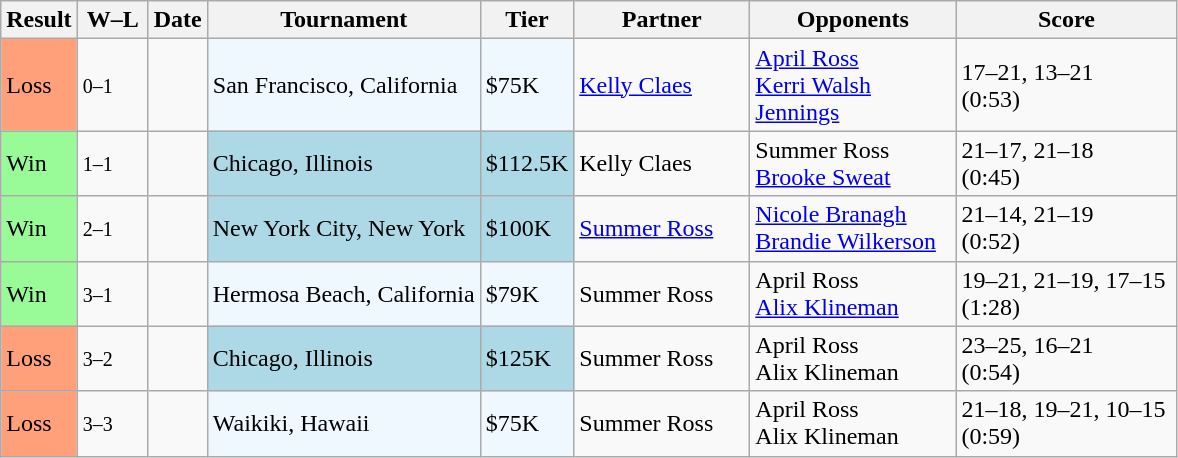<table class="sortable wikitable">
<tr>
<th>Result</th>
<th width=40, class="unsortable">W–L</th>
<th>Date</th>
<th>Tournament</th>
<th>Tier</th>
<th width=110>Partner</th>
<th width=130>Opponents</th>
<th width=140, class="unsortable">Score</th>
</tr>
<tr>
<td bgcolor="FFA07A">Loss</td>
<td><small>0–1</small></td>
<td></td>
<td bgcolor=f0f8ff>San Francisco, California</td>
<td bgcolor=f0f8ff>$75K</td>
<td><a href='#'>Kelly Claes</a></td>
<td><a href='#'>April Ross</a><br><a href='#'>Kerri Walsh Jennings</a></td>
<td>17–21, 13–21<br>(0:53)</td>
</tr>
<tr>
<td bgcolor="98FB98">Win</td>
<td><small>1–1</small></td>
<td></td>
<td bgcolor=lightblue>Chicago, Illinois</td>
<td bgcolor=lightblue>$112.5K</td>
<td>Kelly Claes</td>
<td>Summer Ross<br><a href='#'>Brooke Sweat</a></td>
<td>21–17, 21–18<br>(0:45)</td>
</tr>
<tr>
<td bgcolor="98FB98">Win</td>
<td><small>2–1</small></td>
<td></td>
<td bgcolor=lightblue>New York City, New York</td>
<td bgcolor=lightblue>$100K</td>
<td><a href='#'>Summer Ross</a></td>
<td><a href='#'>Nicole Branagh</a><br><a href='#'>Brandie Wilkerson</a></td>
<td>21–14, 21–19<br>(0:52)</td>
</tr>
<tr>
<td bgcolor="98FB98">Win</td>
<td><small>3–1</small></td>
<td></td>
<td bgcolor=#f0f8ff>Hermosa Beach, California</td>
<td bgcolor=#f0f8ff>$79K</td>
<td>Summer Ross</td>
<td>April Ross<br><a href='#'>Alix Klineman</a></td>
<td>19–21, 21–19, 17–15<br>(1:28)</td>
</tr>
<tr>
<td bgcolor="FFA07A">Loss</td>
<td><small>3–2</small></td>
<td></td>
<td bgcolor=lightblue>Chicago, Illinois</td>
<td bgcolor=lightblue>$125K</td>
<td>Summer Ross</td>
<td>April Ross<br>Alix Klineman</td>
<td>23–25, 16–21<br>(0:54)</td>
</tr>
<tr>
<td bgcolor="FFA07A">Loss</td>
<td><small>3–3</small></td>
<td></td>
<td bgcolor=f0f8ff>Waikiki, Hawaii</td>
<td bgcolor=f0f8ff>$75K</td>
<td>Summer Ross</td>
<td>April Ross<br>Alix Klineman</td>
<td>21–18, 19–21, 10–15<br>(0:59)</td>
</tr>
</table>
